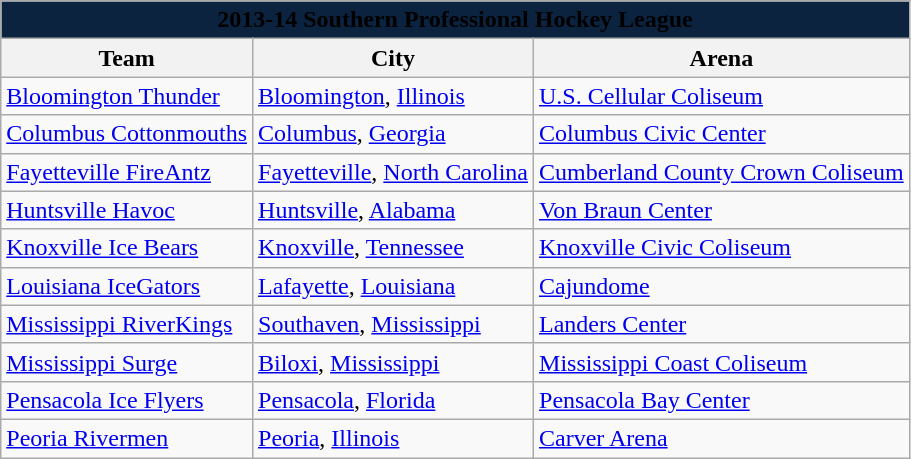<table class="wikitable" style="width:auto">
<tr>
<td bgcolor="#0C2340" align="center" colspan="5"><strong><span>2013-14 Southern Professional Hockey League</span></strong></td>
</tr>
<tr>
<th>Team</th>
<th>City</th>
<th>Arena</th>
</tr>
<tr>
<td><a href='#'>Bloomington Thunder</a></td>
<td><a href='#'>Bloomington</a>, <a href='#'>Illinois</a></td>
<td><a href='#'>U.S. Cellular Coliseum</a></td>
</tr>
<tr>
<td><a href='#'>Columbus Cottonmouths</a></td>
<td><a href='#'>Columbus</a>, <a href='#'>Georgia</a></td>
<td><a href='#'>Columbus Civic Center</a></td>
</tr>
<tr>
<td><a href='#'>Fayetteville FireAntz</a></td>
<td><a href='#'>Fayetteville</a>, <a href='#'>North Carolina</a></td>
<td><a href='#'>Cumberland County Crown Coliseum</a></td>
</tr>
<tr>
<td><a href='#'>Huntsville Havoc</a></td>
<td><a href='#'>Huntsville</a>, <a href='#'>Alabama</a></td>
<td><a href='#'>Von Braun Center</a></td>
</tr>
<tr>
<td><a href='#'>Knoxville Ice Bears</a></td>
<td><a href='#'>Knoxville</a>, <a href='#'>Tennessee</a></td>
<td><a href='#'>Knoxville Civic Coliseum</a></td>
</tr>
<tr>
<td><a href='#'>Louisiana IceGators</a></td>
<td><a href='#'>Lafayette</a>, <a href='#'>Louisiana</a></td>
<td><a href='#'>Cajundome</a></td>
</tr>
<tr>
<td><a href='#'>Mississippi RiverKings</a></td>
<td><a href='#'>Southaven</a>, <a href='#'>Mississippi</a></td>
<td><a href='#'>Landers Center</a></td>
</tr>
<tr>
<td><a href='#'>Mississippi Surge</a></td>
<td><a href='#'>Biloxi</a>, <a href='#'>Mississippi</a></td>
<td><a href='#'>Mississippi Coast Coliseum</a></td>
</tr>
<tr>
<td><a href='#'>Pensacola Ice Flyers</a></td>
<td><a href='#'>Pensacola</a>, <a href='#'>Florida</a></td>
<td><a href='#'>Pensacola Bay Center</a></td>
</tr>
<tr>
<td><a href='#'>Peoria Rivermen</a></td>
<td><a href='#'>Peoria</a>, <a href='#'>Illinois</a></td>
<td><a href='#'>Carver Arena</a></td>
</tr>
</table>
